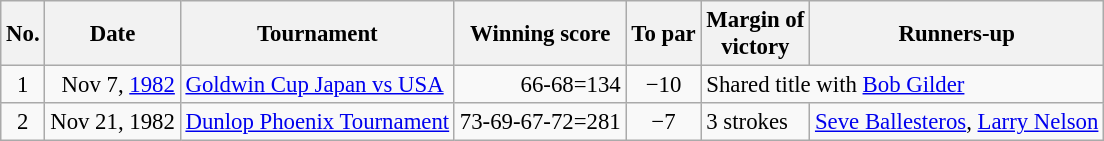<table class="wikitable" style="font-size:95%;">
<tr>
<th>No.</th>
<th>Date</th>
<th>Tournament</th>
<th>Winning score</th>
<th>To par</th>
<th>Margin of<br>victory</th>
<th>Runners-up</th>
</tr>
<tr>
<td align=center>1</td>
<td align=right>Nov 7, <a href='#'>1982</a></td>
<td><a href='#'>Goldwin Cup Japan vs USA</a></td>
<td align=right>66-68=134</td>
<td align=center>−10</td>
<td colspan=2>Shared title with  <a href='#'>Bob Gilder</a></td>
</tr>
<tr>
<td align=center>2</td>
<td align=right>Nov 21, 1982</td>
<td><a href='#'>Dunlop Phoenix Tournament</a></td>
<td align=right>73-69-67-72=281</td>
<td align=center>−7</td>
<td>3 strokes</td>
<td> <a href='#'>Seve Ballesteros</a>,  <a href='#'>Larry Nelson</a></td>
</tr>
</table>
